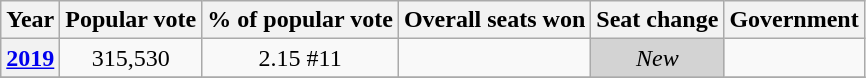<table class="wikitable" style="text-align:center">
<tr>
<th>Year</th>
<th>Popular vote</th>
<th>% of popular vote</th>
<th>Overall seats won</th>
<th>Seat change</th>
<th rowspan=1>Government</th>
</tr>
<tr>
<th><a href='#'>2019</a></th>
<td>315,530</td>
<td>2.15 #11</td>
<td></td>
<td bgcolor="lightgrey"><em>New</em></td>
<td></td>
</tr>
<tr>
</tr>
</table>
